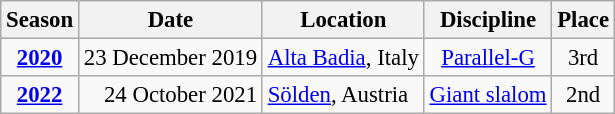<table class=wikitable style="text-align:center; font-size:95%;">
<tr>
<th>Season</th>
<th>Date</th>
<th>Location</th>
<th>Discipline</th>
<th>Place</th>
</tr>
<tr>
<td><strong><a href='#'>2020</a></strong></td>
<td align=right>23 December 2019</td>
<td align=left> <a href='#'>Alta Badia</a>, Italy</td>
<td><a href='#'>Parallel-G</a></td>
<td>3rd</td>
</tr>
<tr>
<td><strong><a href='#'>2022</a></strong></td>
<td align=right>24 October 2021</td>
<td align=left> <a href='#'>Sölden</a>, Austria</td>
<td><a href='#'>Giant slalom</a></td>
<td>2nd</td>
</tr>
</table>
